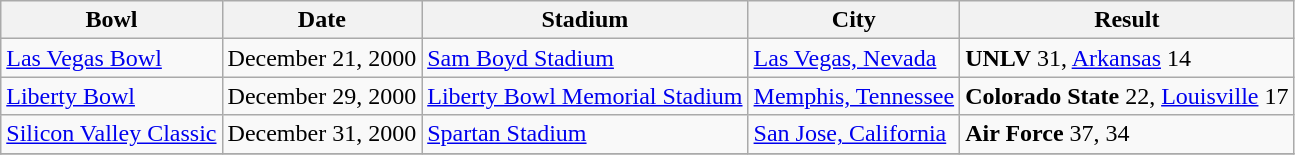<table class="wikitable">
<tr>
<th>Bowl</th>
<th>Date</th>
<th>Stadium</th>
<th>City</th>
<th>Result</th>
</tr>
<tr>
<td><a href='#'>Las Vegas Bowl</a></td>
<td>December 21, 2000</td>
<td><a href='#'>Sam Boyd Stadium</a></td>
<td><a href='#'>Las Vegas, Nevada</a></td>
<td><strong>UNLV</strong> 31, <a href='#'>Arkansas</a> 14</td>
</tr>
<tr>
<td><a href='#'>Liberty Bowl</a></td>
<td>December 29, 2000</td>
<td><a href='#'>Liberty Bowl Memorial Stadium</a></td>
<td><a href='#'>Memphis, Tennessee</a></td>
<td><strong>Colorado State</strong> 22, <a href='#'>Louisville</a> 17</td>
</tr>
<tr>
<td><a href='#'>Silicon Valley Classic</a></td>
<td>December 31, 2000</td>
<td><a href='#'>Spartan Stadium</a></td>
<td><a href='#'>San Jose, California</a></td>
<td><strong>Air Force</strong> 37,  34</td>
</tr>
<tr>
</tr>
</table>
